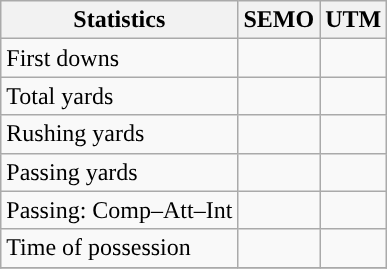<table class="wikitable" style="float: left;">
<tr>
<th>Statistics</th>
<th>SEMO</th>
<th>UTM</th>
</tr>
<tr>
<td>First downs</td>
<td></td>
<td></td>
</tr>
<tr>
<td>Total yards</td>
<td></td>
<td></td>
</tr>
<tr>
<td>Rushing yards</td>
<td></td>
<td></td>
</tr>
<tr>
<td>Passing yards</td>
<td></td>
<td></td>
</tr>
<tr>
<td>Passing: Comp–Att–Int</td>
<td></td>
<td></td>
</tr>
<tr>
<td>Time of possession</td>
<td></td>
<td></td>
</tr>
<tr>
</tr>
</table>
